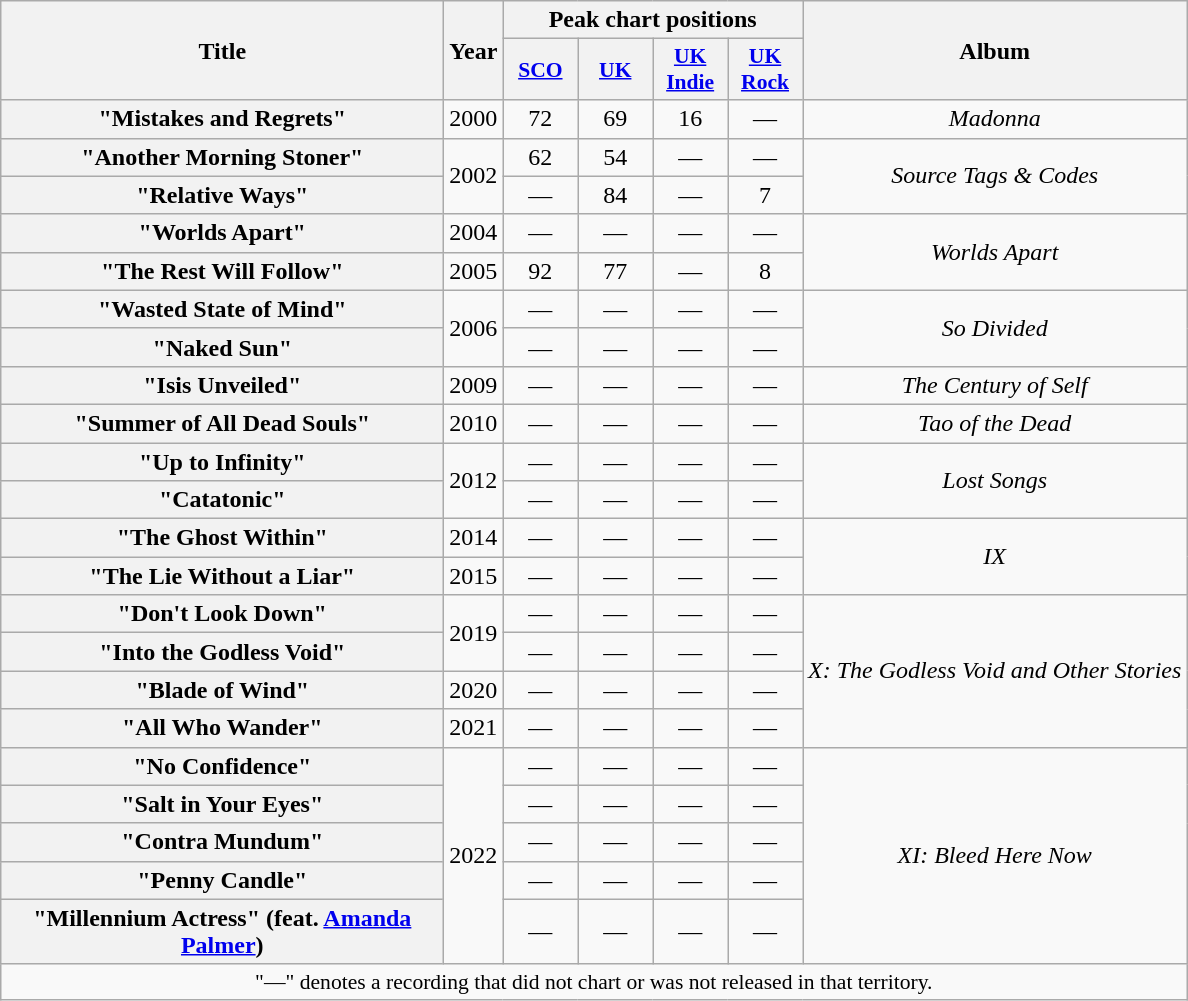<table class="wikitable plainrowheaders" style="text-align:center;">
<tr>
<th scope="col"  rowspan="2" style="width:18em;">Title</th>
<th scope="col"  rowspan="2">Year</th>
<th colspan="4">Peak chart positions</th>
<th scope="col" rowspan="2">Album</th>
</tr>
<tr>
<th scope="col" style="width:3em;font-size:90%;"><a href='#'>SCO</a><br></th>
<th scope="col" style="width:3em;font-size:90%;"><a href='#'>UK</a><br></th>
<th scope="col" style="width:3em;font-size:90%;"><a href='#'>UK<br>Indie</a><br></th>
<th scope="col" style="width:3em;font-size:90%;"><a href='#'>UK<br>Rock</a><br></th>
</tr>
<tr>
<th scope="row">"Mistakes and Regrets"</th>
<td>2000</td>
<td>72</td>
<td>69</td>
<td>16</td>
<td>—</td>
<td><em>Madonna</em></td>
</tr>
<tr>
<th scope="row">"Another Morning Stoner"</th>
<td rowspan="2">2002</td>
<td>62</td>
<td>54</td>
<td>—</td>
<td>—</td>
<td rowspan="2"><em>Source Tags & Codes</em></td>
</tr>
<tr>
<th scope="row">"Relative Ways"</th>
<td>—</td>
<td>84</td>
<td>—</td>
<td>7</td>
</tr>
<tr>
<th scope="row">"Worlds Apart"</th>
<td>2004</td>
<td>—</td>
<td>—</td>
<td>—</td>
<td>—</td>
<td rowspan="2"><em>Worlds Apart</em></td>
</tr>
<tr>
<th scope="row">"The Rest Will Follow"</th>
<td>2005</td>
<td>92</td>
<td>77</td>
<td>—</td>
<td>8</td>
</tr>
<tr>
<th scope="row">"Wasted State of Mind"</th>
<td rowspan="2">2006</td>
<td>—</td>
<td>—</td>
<td>—</td>
<td>—</td>
<td rowspan="2"><em>So Divided</em></td>
</tr>
<tr>
<th scope="row">"Naked Sun"</th>
<td>—</td>
<td>—</td>
<td>—</td>
<td>—</td>
</tr>
<tr>
<th scope="row">"Isis Unveiled"</th>
<td>2009</td>
<td>—</td>
<td>—</td>
<td>—</td>
<td>—</td>
<td><em>The Century of Self</em></td>
</tr>
<tr>
<th scope="row">"Summer of All Dead Souls"</th>
<td>2010</td>
<td>—</td>
<td>—</td>
<td>—</td>
<td>—</td>
<td><em>Tao of the Dead</em></td>
</tr>
<tr>
<th scope="row">"Up to Infinity"</th>
<td rowspan="2">2012</td>
<td>—</td>
<td>—</td>
<td>—</td>
<td>—</td>
<td rowspan="2"><em>Lost Songs</em></td>
</tr>
<tr>
<th scope="row">"Catatonic"</th>
<td>—</td>
<td>—</td>
<td>—</td>
<td>—</td>
</tr>
<tr>
<th scope="row">"The Ghost Within"</th>
<td>2014</td>
<td>—</td>
<td>—</td>
<td>—</td>
<td>—</td>
<td rowspan="2"><em>IX</em></td>
</tr>
<tr>
<th scope="row">"The Lie Without a Liar"</th>
<td>2015</td>
<td>—</td>
<td>—</td>
<td>—</td>
<td>—</td>
</tr>
<tr>
<th scope="row">"Don't Look Down"</th>
<td rowspan="2">2019</td>
<td>—</td>
<td>—</td>
<td>—</td>
<td>—</td>
<td rowspan="4"><em>X: The Godless Void and Other Stories</em></td>
</tr>
<tr>
<th scope="row">"Into the Godless Void"</th>
<td>—</td>
<td>—</td>
<td>—</td>
<td>—</td>
</tr>
<tr>
<th scope="row">"Blade of Wind"</th>
<td>2020</td>
<td>—</td>
<td>—</td>
<td>—</td>
<td>—</td>
</tr>
<tr>
<th scope="row">"All Who Wander"</th>
<td>2021</td>
<td>—</td>
<td>—</td>
<td>—</td>
<td>—</td>
</tr>
<tr>
<th scope="row">"No Confidence"</th>
<td rowspan="5">2022</td>
<td>—</td>
<td>—</td>
<td>—</td>
<td>—</td>
<td rowspan="5"><em>XI: Bleed Here Now</em></td>
</tr>
<tr>
<th scope="row">"Salt in Your Eyes"</th>
<td>—</td>
<td>—</td>
<td>—</td>
<td>—</td>
</tr>
<tr>
<th scope="row">"Contra Mundum"</th>
<td>—</td>
<td>—</td>
<td>—</td>
<td>—</td>
</tr>
<tr>
<th scope="row">"Penny Candle"</th>
<td>—</td>
<td>—</td>
<td>—</td>
<td>—</td>
</tr>
<tr>
<th scope="row">"Millennium Actress"  (feat. <a href='#'>Amanda Palmer</a>)</th>
<td>—</td>
<td>—</td>
<td>—</td>
<td>—</td>
</tr>
<tr>
<td colspan="7" style="font-size:90%">"—" denotes a recording that did not chart or was not released in that territory.</td>
</tr>
</table>
